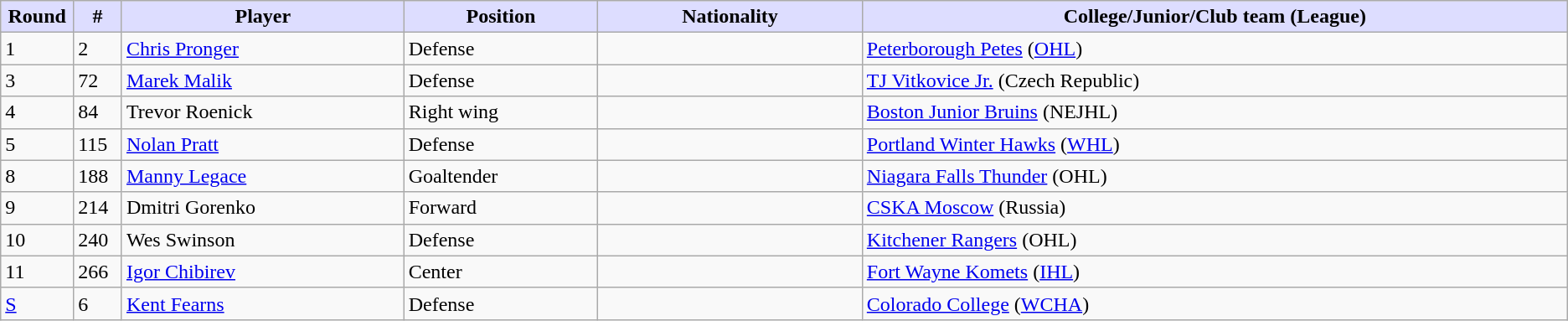<table class="wikitable">
<tr>
<th style="background:#ddf; width:2.75%;">Round</th>
<th style="background:#ddf; width:2.75%;">#</th>
<th style="background:#ddf; width:16.0%;">Player</th>
<th style="background:#ddf; width:11.0%;">Position</th>
<th style="background:#ddf; width:15.0%;">Nationality</th>
<th style="background:#ddf; width:40.0%;">College/Junior/Club team (League)</th>
</tr>
<tr>
<td>1</td>
<td>2</td>
<td><a href='#'>Chris Pronger</a></td>
<td>Defense</td>
<td></td>
<td><a href='#'>Peterborough Petes</a> (<a href='#'>OHL</a>)</td>
</tr>
<tr>
<td>3</td>
<td>72</td>
<td><a href='#'>Marek Malik</a></td>
<td>Defense</td>
<td></td>
<td><a href='#'>TJ Vitkovice Jr.</a> (Czech Republic)</td>
</tr>
<tr>
<td>4</td>
<td>84</td>
<td>Trevor Roenick</td>
<td>Right wing</td>
<td></td>
<td><a href='#'>Boston Junior Bruins</a> (NEJHL)</td>
</tr>
<tr>
<td>5</td>
<td>115</td>
<td><a href='#'>Nolan Pratt</a></td>
<td>Defense</td>
<td></td>
<td><a href='#'>Portland Winter Hawks</a> (<a href='#'>WHL</a>)</td>
</tr>
<tr>
<td>8</td>
<td>188</td>
<td><a href='#'>Manny Legace</a></td>
<td>Goaltender</td>
<td></td>
<td><a href='#'>Niagara Falls Thunder</a> (OHL)</td>
</tr>
<tr>
<td>9</td>
<td>214</td>
<td>Dmitri Gorenko</td>
<td>Forward</td>
<td></td>
<td><a href='#'>CSKA Moscow</a> (Russia)</td>
</tr>
<tr>
<td>10</td>
<td>240</td>
<td>Wes Swinson</td>
<td>Defense</td>
<td></td>
<td><a href='#'>Kitchener Rangers</a> (OHL)</td>
</tr>
<tr>
<td>11</td>
<td>266</td>
<td><a href='#'>Igor Chibirev</a></td>
<td>Center</td>
<td></td>
<td><a href='#'>Fort Wayne Komets</a> (<a href='#'>IHL</a>)</td>
</tr>
<tr>
<td><a href='#'>S</a></td>
<td>6</td>
<td><a href='#'>Kent Fearns</a></td>
<td>Defense</td>
<td></td>
<td><a href='#'>Colorado College</a> (<a href='#'>WCHA</a>)</td>
</tr>
</table>
